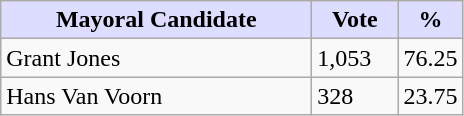<table class="wikitable">
<tr>
<th style="background:#ddf; width:200px;">Mayoral Candidate </th>
<th style="background:#ddf; width:50px;">Vote</th>
<th style="background:#ddf; width:30px;">%</th>
</tr>
<tr>
<td>Grant Jones</td>
<td>1,053</td>
<td>76.25</td>
</tr>
<tr>
<td>Hans Van Voorn</td>
<td>328</td>
<td>23.75</td>
</tr>
</table>
